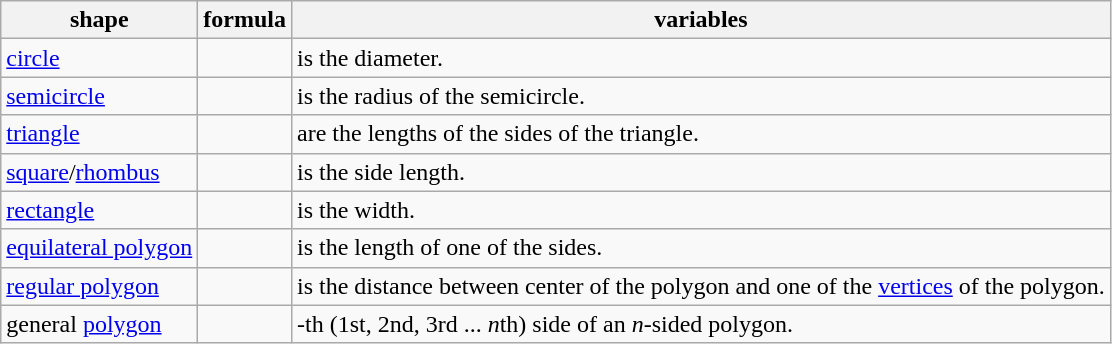<table class="wikitable sortable mw-collapsible">
<tr>
<th>shape</th>
<th>formula</th>
<th>variables</th>
</tr>
<tr>
<td><a href='#'>circle</a></td>
<td></td>
<td> is the diameter.</td>
</tr>
<tr>
<td><a href='#'>semicircle</a></td>
<td></td>
<td> is the radius of the semicircle.</td>
</tr>
<tr>
<td><a href='#'>triangle</a></td>
<td></td>
<td> are the lengths of the sides of the triangle.</td>
</tr>
<tr>
<td><a href='#'>square</a>/<a href='#'>rhombus</a></td>
<td></td>
<td> is the side length.</td>
</tr>
<tr>
<td><a href='#'>rectangle</a></td>
<td></td>
<td> is the width.</td>
</tr>
<tr>
<td><a href='#'>equilateral polygon</a></td>
<td></td>
<td> is the length of one of the sides.</td>
</tr>
<tr>
<td><a href='#'>regular polygon</a></td>
<td></td>
<td> is the distance between center of the polygon and one of the <a href='#'>vertices</a> of the polygon.</td>
</tr>
<tr>
<td>general <a href='#'>polygon</a></td>
<td></td>
<td>-th (1st, 2nd, 3rd ... <em>n</em>th) side of an <em>n</em>-sided polygon.</td>
</tr>
</table>
